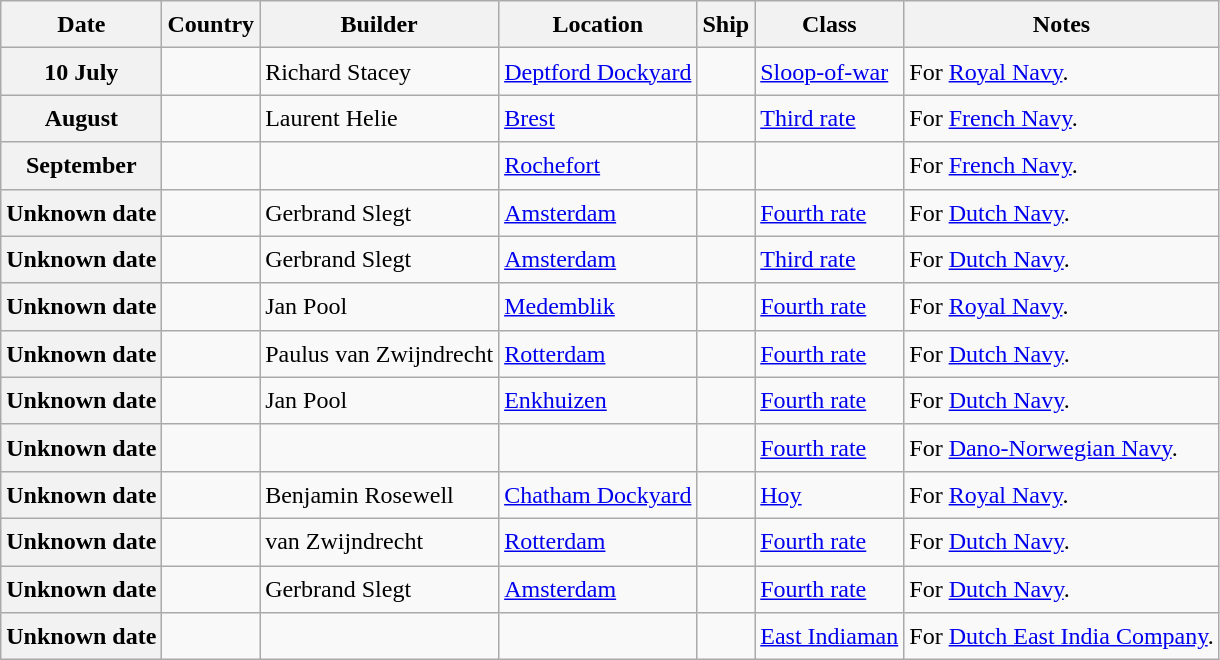<table class="wikitable sortable" style="font-size:1.00em; line-height:1.5em;">
<tr>
<th>Date</th>
<th>Country</th>
<th>Builder</th>
<th>Location</th>
<th>Ship</th>
<th>Class</th>
<th>Notes</th>
</tr>
<tr ---->
<th>10 July</th>
<td></td>
<td>Richard Stacey</td>
<td><a href='#'>Deptford Dockyard</a></td>
<td><strong></strong></td>
<td><a href='#'>Sloop-of-war</a></td>
<td>For <a href='#'>Royal Navy</a>.</td>
</tr>
<tr ---->
<th>August</th>
<td></td>
<td>Laurent Helie</td>
<td><a href='#'>Brest</a></td>
<td><strong></strong></td>
<td><a href='#'>Third rate</a></td>
<td>For <a href='#'>French Navy</a>.</td>
</tr>
<tr ---->
<th>September</th>
<td></td>
<td></td>
<td><a href='#'>Rochefort</a></td>
<td><strong></strong></td>
<td></td>
<td>For <a href='#'>French Navy</a>.</td>
</tr>
<tr ---->
<th>Unknown date</th>
<td></td>
<td>Gerbrand Slegt</td>
<td><a href='#'>Amsterdam</a></td>
<td><strong></strong></td>
<td><a href='#'>Fourth rate</a></td>
<td>For <a href='#'>Dutch Navy</a>.</td>
</tr>
<tr ---->
<th>Unknown date</th>
<td></td>
<td>Gerbrand Slegt</td>
<td><a href='#'>Amsterdam</a></td>
<td><strong></strong></td>
<td><a href='#'>Third rate</a></td>
<td>For <a href='#'>Dutch Navy</a>.</td>
</tr>
<tr ---->
<th>Unknown date</th>
<td></td>
<td>Jan Pool</td>
<td><a href='#'>Medemblik</a></td>
<td><strong></strong></td>
<td><a href='#'>Fourth rate</a></td>
<td>For <a href='#'>Royal Navy</a>.</td>
</tr>
<tr ---->
<th>Unknown date</th>
<td></td>
<td>Paulus van Zwijndrecht</td>
<td><a href='#'>Rotterdam</a></td>
<td><strong></strong></td>
<td><a href='#'>Fourth rate</a></td>
<td>For <a href='#'>Dutch Navy</a>.</td>
</tr>
<tr ---->
<th>Unknown date</th>
<td></td>
<td>Jan Pool</td>
<td><a href='#'>Enkhuizen</a></td>
<td><strong></strong></td>
<td><a href='#'>Fourth rate</a></td>
<td>For <a href='#'>Dutch Navy</a>.</td>
</tr>
<tr ---->
<th>Unknown date</th>
<td></td>
<td></td>
<td></td>
<td><strong></strong></td>
<td><a href='#'>Fourth rate</a></td>
<td>For <a href='#'>Dano-Norwegian Navy</a>.</td>
</tr>
<tr ---->
<th>Unknown date</th>
<td></td>
<td>Benjamin Rosewell</td>
<td><a href='#'>Chatham Dockyard</a></td>
<td><strong></strong></td>
<td><a href='#'>Hoy</a></td>
<td>For <a href='#'>Royal Navy</a>.</td>
</tr>
<tr ---->
<th>Unknown date</th>
<td></td>
<td>van Zwijndrecht</td>
<td><a href='#'>Rotterdam</a></td>
<td><strong></strong></td>
<td><a href='#'>Fourth rate</a></td>
<td>For <a href='#'>Dutch Navy</a>.</td>
</tr>
<tr ---->
<th>Unknown date</th>
<td></td>
<td>Gerbrand Slegt</td>
<td><a href='#'>Amsterdam</a></td>
<td><strong></strong></td>
<td><a href='#'>Fourth rate</a></td>
<td>For <a href='#'>Dutch Navy</a>.</td>
</tr>
<tr ---->
<th>Unknown date</th>
<td></td>
<td></td>
<td></td>
<td><strong></strong></td>
<td><a href='#'>East Indiaman</a></td>
<td>For <a href='#'>Dutch East India Company</a>.</td>
</tr>
</table>
